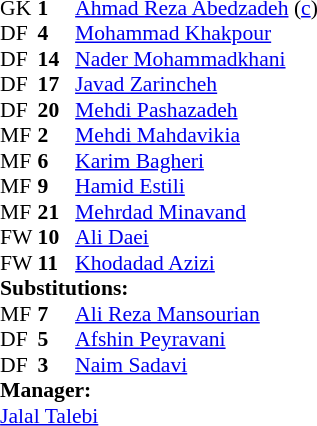<table cellspacing="0" cellpadding="0" style="font-size:90%; margin:0.2em auto;">
<tr>
<th width="25"></th>
<th width="25"></th>
</tr>
<tr>
<td>GK</td>
<td><strong>1</strong></td>
<td><a href='#'>Ahmad Reza Abedzadeh</a> (<a href='#'>c</a>)</td>
</tr>
<tr>
<td>DF</td>
<td><strong>4</strong></td>
<td><a href='#'>Mohammad Khakpour</a></td>
</tr>
<tr>
<td>DF</td>
<td><strong>14</strong></td>
<td><a href='#'>Nader Mohammadkhani</a></td>
<td></td>
<td></td>
</tr>
<tr>
<td>DF</td>
<td><strong>17</strong></td>
<td><a href='#'>Javad Zarincheh</a></td>
<td></td>
<td></td>
</tr>
<tr>
<td>DF</td>
<td><strong>20</strong></td>
<td><a href='#'>Mehdi Pashazadeh</a></td>
</tr>
<tr>
<td>MF</td>
<td><strong>2</strong></td>
<td><a href='#'>Mehdi Mahdavikia</a></td>
</tr>
<tr>
<td>MF</td>
<td><strong>6</strong></td>
<td><a href='#'>Karim Bagheri</a></td>
</tr>
<tr>
<td>MF</td>
<td><strong>9</strong></td>
<td><a href='#'>Hamid Estili</a></td>
</tr>
<tr>
<td>MF</td>
<td><strong>21</strong></td>
<td><a href='#'>Mehrdad Minavand</a></td>
<td></td>
</tr>
<tr>
<td>FW</td>
<td><strong>10</strong></td>
<td><a href='#'>Ali Daei</a></td>
</tr>
<tr>
<td>FW</td>
<td><strong>11</strong></td>
<td><a href='#'>Khodadad Azizi</a></td>
<td></td>
<td></td>
</tr>
<tr>
<td colspan="3"><strong>Substitutions:</strong></td>
</tr>
<tr>
<td>MF</td>
<td><strong>7</strong></td>
<td><a href='#'>Ali Reza Mansourian</a></td>
<td></td>
<td></td>
</tr>
<tr>
<td>DF</td>
<td><strong>5</strong></td>
<td><a href='#'>Afshin Peyravani</a></td>
<td></td>
<td></td>
</tr>
<tr>
<td>DF</td>
<td><strong>3</strong></td>
<td><a href='#'>Naim Sadavi</a></td>
<td></td>
<td></td>
</tr>
<tr>
<td colspan="3"><strong>Manager:</strong></td>
</tr>
<tr>
<td colspan="4"><a href='#'>Jalal Talebi</a></td>
</tr>
</table>
